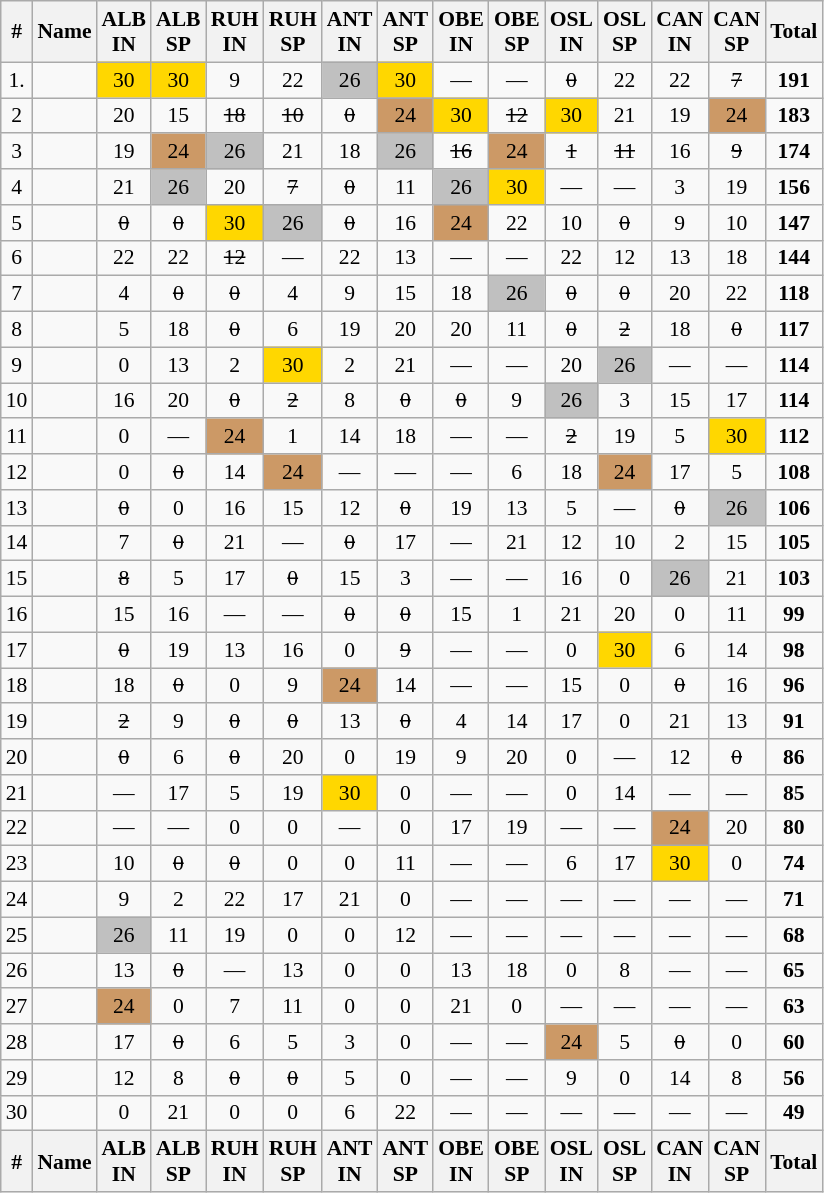<table class="wikitable"  style="text-align:center; font-size: 90%;">
<tr>
<th>#</th>
<th>Name</th>
<th>ALB <br>IN</th>
<th>ALB <br>SP</th>
<th>RUH <br>IN</th>
<th>RUH <br>SP</th>
<th>ANT <br>IN</th>
<th>ANT <br>SP</th>
<th>OBE <br>IN</th>
<th>OBE <br>SP</th>
<th>OSL <br>IN</th>
<th>OSL<br>SP</th>
<th>CAN<br>IN</th>
<th>CAN<br>SP</th>
<th>Total</th>
</tr>
<tr>
<td>1.</td>
<td align="left"></td>
<td bgcolor="gold">30</td>
<td bgcolor="gold">30</td>
<td>9</td>
<td>22</td>
<td bgcolor="silver">26</td>
<td bgcolor="gold">30</td>
<td>—</td>
<td>—</td>
<td><s>0</s></td>
<td>22</td>
<td>22</td>
<td><s>7</s></td>
<td><strong>191</strong></td>
</tr>
<tr>
<td>2</td>
<td align="left"></td>
<td>20</td>
<td>15</td>
<td><s>18</s></td>
<td><s>10</s></td>
<td><s>0</s></td>
<td bgcolor=CC9966>24</td>
<td bgcolor="gold">30</td>
<td><s>12</s></td>
<td bgcolor="gold">30</td>
<td>21</td>
<td>19</td>
<td bgcolor=CC9966>24</td>
<td><strong>183</strong></td>
</tr>
<tr>
<td>3</td>
<td align="left"></td>
<td>19</td>
<td bgcolor=CC9966>24</td>
<td bgcolor="silver">26</td>
<td>21</td>
<td>18</td>
<td bgcolor="silver">26</td>
<td><s>16</s></td>
<td bgcolor=CC9966>24</td>
<td><s>1</s></td>
<td><s>11</s></td>
<td>16</td>
<td><s>9</s></td>
<td><strong>174</strong></td>
</tr>
<tr>
<td>4</td>
<td align="left"></td>
<td>21</td>
<td bgcolor="silver">26</td>
<td>20</td>
<td><s>7</s></td>
<td><s>0</s></td>
<td>11</td>
<td bgcolor="silver">26</td>
<td bgcolor="gold">30</td>
<td>—</td>
<td>—</td>
<td>3</td>
<td>19</td>
<td><strong>156</strong></td>
</tr>
<tr>
<td>5</td>
<td align="left"></td>
<td><s>0</s></td>
<td><s>0</s></td>
<td bgcolor="gold">30</td>
<td bgcolor="silver">26</td>
<td><s>0</s></td>
<td>16</td>
<td bgcolor=CC9966>24</td>
<td>22</td>
<td>10</td>
<td><s>0</s></td>
<td>9</td>
<td>10</td>
<td><strong>147</strong></td>
</tr>
<tr>
<td>6</td>
<td align="left"></td>
<td>22</td>
<td>22</td>
<td><s>12</s></td>
<td>—</td>
<td>22</td>
<td>13</td>
<td>—</td>
<td>—</td>
<td>22</td>
<td>12</td>
<td>13</td>
<td>18</td>
<td><strong>144</strong></td>
</tr>
<tr>
<td>7</td>
<td align="left"></td>
<td>4</td>
<td><s>0</s></td>
<td><s>0</s></td>
<td>4</td>
<td>9</td>
<td>15</td>
<td>18</td>
<td bgcolor="silver">26</td>
<td><s>0</s></td>
<td><s>0</s></td>
<td>20</td>
<td>22</td>
<td><strong>118</strong></td>
</tr>
<tr>
<td>8</td>
<td align="left"></td>
<td>5</td>
<td>18</td>
<td><s>0</s></td>
<td>6</td>
<td>19</td>
<td>20</td>
<td>20</td>
<td>11</td>
<td><s>0</s></td>
<td><s>2</s></td>
<td>18</td>
<td><s>0</s></td>
<td><strong>117</strong></td>
</tr>
<tr>
<td>9</td>
<td align="left"></td>
<td>0</td>
<td>13</td>
<td>2</td>
<td bgcolor="gold">30</td>
<td>2</td>
<td>21</td>
<td>—</td>
<td>—</td>
<td>20</td>
<td bgcolor="silver">26</td>
<td>—</td>
<td>—</td>
<td><strong>114</strong></td>
</tr>
<tr>
<td>10</td>
<td align="left"></td>
<td>16</td>
<td>20</td>
<td><s>0</s></td>
<td><s>2</s></td>
<td>8</td>
<td><s>0</s></td>
<td><s>0</s></td>
<td>9</td>
<td bgcolor="silver">26</td>
<td>3</td>
<td>15</td>
<td>17</td>
<td><strong>114</strong></td>
</tr>
<tr>
<td>11</td>
<td align="left"></td>
<td>0</td>
<td>—</td>
<td bgcolor=CC9966>24</td>
<td>1</td>
<td>14</td>
<td>18</td>
<td>—</td>
<td>—</td>
<td><s>2</s></td>
<td>19</td>
<td>5</td>
<td bgcolor="gold">30</td>
<td><strong>112</strong></td>
</tr>
<tr>
<td>12</td>
<td align="left"></td>
<td>0</td>
<td><s>0</s></td>
<td>14</td>
<td bgcolor=CC9966>24</td>
<td>—</td>
<td>—</td>
<td>—</td>
<td>6</td>
<td>18</td>
<td bgcolor=CC9966>24</td>
<td>17</td>
<td>5</td>
<td><strong>108</strong></td>
</tr>
<tr>
<td>13</td>
<td align="left"></td>
<td><s>0</s></td>
<td>0</td>
<td>16</td>
<td>15</td>
<td>12</td>
<td><s>0</s></td>
<td>19</td>
<td>13</td>
<td>5</td>
<td>—</td>
<td><s>0</s></td>
<td bgcolor="silver">26</td>
<td><strong>106</strong></td>
</tr>
<tr>
<td>14</td>
<td align="left"></td>
<td>7</td>
<td><s>0</s></td>
<td>21</td>
<td>—</td>
<td><s>0</s></td>
<td>17</td>
<td>—</td>
<td>21</td>
<td>12</td>
<td>10</td>
<td>2</td>
<td>15</td>
<td><strong>105</strong></td>
</tr>
<tr>
<td>15</td>
<td align="left"></td>
<td><s>8</s></td>
<td>5</td>
<td>17</td>
<td><s>0</s></td>
<td>15</td>
<td>3</td>
<td>—</td>
<td>—</td>
<td>16</td>
<td>0</td>
<td bgcolor="silver">26</td>
<td>21</td>
<td><strong>103</strong></td>
</tr>
<tr>
<td>16</td>
<td align="left"></td>
<td>15</td>
<td>16</td>
<td>—</td>
<td>—</td>
<td><s>0</s></td>
<td><s>0</s></td>
<td>15</td>
<td>1</td>
<td>21</td>
<td>20</td>
<td>0</td>
<td>11</td>
<td><strong>99</strong></td>
</tr>
<tr>
<td>17</td>
<td align="left"></td>
<td><s>0</s></td>
<td>19</td>
<td>13</td>
<td>16</td>
<td>0</td>
<td><s>9</s></td>
<td>—</td>
<td>—</td>
<td>0</td>
<td bgcolor="gold">30</td>
<td>6</td>
<td>14</td>
<td><strong>98</strong></td>
</tr>
<tr>
<td>18</td>
<td align="left"></td>
<td>18</td>
<td><s>0</s></td>
<td>0</td>
<td>9</td>
<td bgcolor=CC9966>24</td>
<td>14</td>
<td>—</td>
<td>—</td>
<td>15</td>
<td>0</td>
<td><s>0</s></td>
<td>16</td>
<td><strong>96</strong></td>
</tr>
<tr>
<td>19</td>
<td align="left"></td>
<td><s>2</s></td>
<td>9</td>
<td><s>0</s></td>
<td><s>0</s></td>
<td>13</td>
<td><s>0</s></td>
<td>4</td>
<td>14</td>
<td>17</td>
<td>0</td>
<td>21</td>
<td>13</td>
<td><strong>91</strong></td>
</tr>
<tr>
<td>20</td>
<td align="left"></td>
<td><s>0</s></td>
<td>6</td>
<td><s>0</s></td>
<td>20</td>
<td>0</td>
<td>19</td>
<td>9</td>
<td>20</td>
<td>0</td>
<td>—</td>
<td>12</td>
<td><s>0</s></td>
<td><strong>86</strong></td>
</tr>
<tr>
<td>21</td>
<td align="left"></td>
<td>—</td>
<td>17</td>
<td>5</td>
<td>19</td>
<td bgcolor="gold">30</td>
<td>0</td>
<td>—</td>
<td>—</td>
<td>0</td>
<td>14</td>
<td>—</td>
<td>—</td>
<td><strong>85</strong></td>
</tr>
<tr>
<td>22</td>
<td align="left"></td>
<td>—</td>
<td>—</td>
<td>0</td>
<td>0</td>
<td>—</td>
<td>0</td>
<td>17</td>
<td>19</td>
<td>—</td>
<td>—</td>
<td bgcolor=CC9966>24</td>
<td>20</td>
<td><strong>80</strong></td>
</tr>
<tr>
<td>23</td>
<td align="left"></td>
<td>10</td>
<td><s>0</s></td>
<td><s>0</s></td>
<td>0</td>
<td>0</td>
<td>11</td>
<td>—</td>
<td>—</td>
<td>6</td>
<td>17</td>
<td bgcolor="gold">30</td>
<td>0</td>
<td><strong>74</strong></td>
</tr>
<tr>
<td>24</td>
<td align="left"></td>
<td>9</td>
<td>2</td>
<td>22</td>
<td>17</td>
<td>21</td>
<td>0</td>
<td>—</td>
<td>—</td>
<td>—</td>
<td>—</td>
<td>—</td>
<td>—</td>
<td><strong>71</strong></td>
</tr>
<tr>
<td>25</td>
<td align="left"></td>
<td bgcolor="silver">26</td>
<td>11</td>
<td>19</td>
<td>0</td>
<td>0</td>
<td>12</td>
<td>—</td>
<td>—</td>
<td>—</td>
<td>—</td>
<td>—</td>
<td>—</td>
<td><strong>68</strong></td>
</tr>
<tr>
<td>26</td>
<td align="left"></td>
<td>13</td>
<td><s>0</s></td>
<td>—</td>
<td>13</td>
<td>0</td>
<td>0</td>
<td>13</td>
<td>18</td>
<td>0</td>
<td>8</td>
<td>—</td>
<td>—</td>
<td><strong>65</strong></td>
</tr>
<tr>
<td>27</td>
<td align="left"></td>
<td bgcolor=CC9966>24</td>
<td>0</td>
<td>7</td>
<td>11</td>
<td>0</td>
<td>0</td>
<td>21</td>
<td>0</td>
<td>—</td>
<td>—</td>
<td>—</td>
<td>—</td>
<td><strong>63</strong></td>
</tr>
<tr>
<td>28</td>
<td align="left"></td>
<td>17</td>
<td><s>0</s></td>
<td>6</td>
<td>5</td>
<td>3</td>
<td>0</td>
<td>—</td>
<td>—</td>
<td bgcolor=CC9966>24</td>
<td>5</td>
<td><s>0</s></td>
<td>0</td>
<td><strong>60</strong></td>
</tr>
<tr>
<td>29</td>
<td align="left"></td>
<td>12</td>
<td>8</td>
<td><s>0</s></td>
<td><s>0</s></td>
<td>5</td>
<td>0</td>
<td>—</td>
<td>—</td>
<td>9</td>
<td>0</td>
<td>14</td>
<td>8</td>
<td><strong>56</strong></td>
</tr>
<tr>
<td>30</td>
<td align="left"></td>
<td>0</td>
<td>21</td>
<td>0</td>
<td>0</td>
<td>6</td>
<td>22</td>
<td>—</td>
<td>—</td>
<td>—</td>
<td>—</td>
<td>—</td>
<td>—</td>
<td><strong>49</strong></td>
</tr>
<tr>
<th>#</th>
<th>Name</th>
<th>ALB <br>IN</th>
<th>ALB <br>SP</th>
<th>RUH <br>IN</th>
<th>RUH <br>SP</th>
<th>ANT <br>IN</th>
<th>ANT <br>SP</th>
<th>OBE <br>IN</th>
<th>OBE <br>SP</th>
<th>OSL <br>IN</th>
<th>OSL<br>SP</th>
<th>CAN<br>IN</th>
<th>CAN<br>SP</th>
<th>Total</th>
</tr>
</table>
